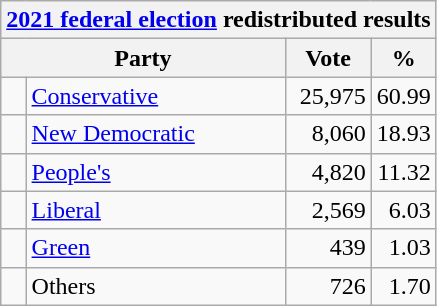<table class="wikitable">
<tr>
<th colspan="4"><a href='#'>2021 federal election</a> redistributed results</th>
</tr>
<tr>
<th bgcolor="#DDDDFF" width="130px" colspan="2">Party</th>
<th bgcolor="#DDDDFF" width="50px">Vote</th>
<th bgcolor="#DDDDFF" width="30px">%</th>
</tr>
<tr>
<td> </td>
<td><a href='#'>Conservative</a></td>
<td align=right>25,975</td>
<td align=right>60.99</td>
</tr>
<tr>
<td> </td>
<td><a href='#'>New Democratic</a></td>
<td align=right>8,060</td>
<td align=right>18.93</td>
</tr>
<tr>
<td> </td>
<td><a href='#'>People's</a></td>
<td align=right>4,820</td>
<td align=right>11.32</td>
</tr>
<tr>
<td> </td>
<td><a href='#'>Liberal</a></td>
<td align=right>2,569</td>
<td align=right>6.03</td>
</tr>
<tr>
<td> </td>
<td><a href='#'>Green</a></td>
<td align=right>439</td>
<td align=right>1.03</td>
</tr>
<tr>
<td> </td>
<td>Others</td>
<td align=right>726</td>
<td align=right>1.70</td>
</tr>
</table>
